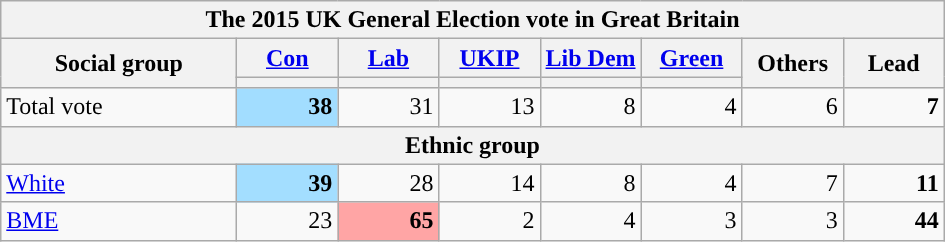<table class=wikitable>
<tr>
<th colspan="10">The 2015 UK General Election vote in Great Britain</th>
</tr>
<tr>
<th style="width:150px;" rowspan="2">Social group</th>
<th style="width:60px;" class="unsortable"><a href='#'>Con</a></th>
<th style="width:60px;" class="unsortable"><a href='#'>Lab</a></th>
<th style="width:60px;" class="unsortable"><a href='#'>UKIP</a></th>
<th style="width:60px;" class="unsortable"><a href='#'>Lib Dem</a></th>
<th style="width:60px;" class="unsortable"><a href='#'>Green</a></th>
<th style="width:60px;" rowspan="2" class="unsortable">Others</th>
<th style="width:60px;" rowspan="2" class="unsortable">Lead</th>
</tr>
<tr>
<th class="unsortable" style="color:inherit;background:"></th>
<th class="unsortable" style="color:inherit;background:"></th>
<th class="unsortable" style="color:inherit;background:"></th>
<th class="unsortable" style="color:inherit;background:"></th>
<th class="unsortable" style="color:inherit;background:"></th>
</tr>
<tr>
<td>Total vote</td>
<td style="text-align:right; background:#A2DDFF;"><strong>38</strong></td>
<td style="text-align:right;">31</td>
<td style="text-align:right;">13</td>
<td style="text-align:right;">8</td>
<td style="text-align:right;">4</td>
<td style="text-align:right;">6</td>
<td style="text-align:right; background:"><strong>7</strong></td>
</tr>
<tr>
<th colspan=9>Ethnic group</th>
</tr>
<tr>
<td><a href='#'>White</a></td>
<td style="text-align:right; background:#A3DEFF;"><strong>39</strong></td>
<td style="text-align:right;">28</td>
<td style="text-align:right;">14</td>
<td style="text-align:right;">8</td>
<td style="text-align:right;">4</td>
<td style="text-align:right;">7</td>
<td style="text-align:right; background:"><strong>11</strong></td>
</tr>
<tr>
<td><a href='#'>BME</a></td>
<td style="text-align:right;">23</td>
<td style="text-align:right; background:#FFA5A5;"><strong>65</strong></td>
<td style="text-align:right;">2</td>
<td style="text-align:right;">4</td>
<td style="text-align:right;">3</td>
<td style="text-align:right;">3</td>
<td style="text-align:right; background:"><strong>44</strong></td>
</tr>
</table>
